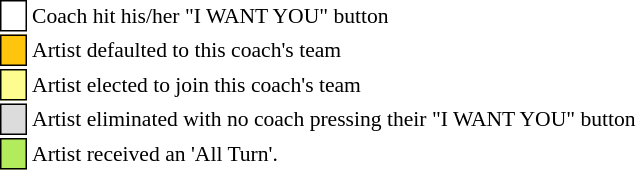<table class="toccolours" style="font-size: 90%; white-space: nowrap;">
<tr>
<td style="background-color:white; border: 1px solid black;"> <strong></strong> </td>
<td>Coach hit his/her "I WANT YOU" button</td>
</tr>
<tr>
<td style="background-color:#FFC40C; border: 1px solid black">    </td>
<td>Artist defaulted to this coach's team</td>
</tr>
<tr>
<td style="background-color:#fdfc8f; border: 1px solid black;">    </td>
<td style="padding-right: 8px">Artist elected to join this coach's team</td>
</tr>
<tr>
<td style="background-color:#DCDCDC; border: 1px solid black">    </td>
<td>Artist eliminated with no coach pressing their "I WANT YOU" button</td>
</tr>
<tr>
<td style="background-color:#B2EC5D; border: 1px solid black">    </td>
<td>Artist received an 'All Turn'.</td>
</tr>
<tr>
</tr>
</table>
